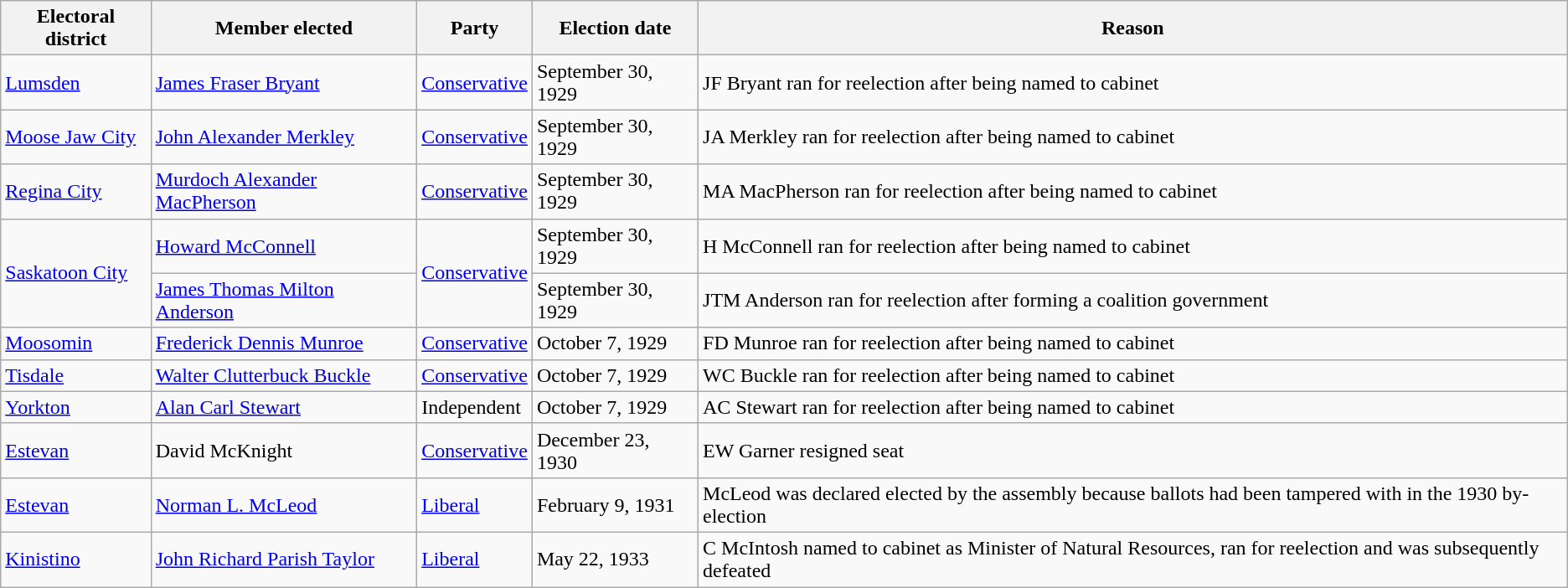<table class="wikitable sortable">
<tr>
<th>Electoral district</th>
<th>Member elected</th>
<th>Party</th>
<th>Election date</th>
<th>Reason</th>
</tr>
<tr>
<td><a href='#'>Lumsden</a></td>
<td><a href='#'>James Fraser Bryant</a></td>
<td><a href='#'>Conservative</a></td>
<td>September 30, 1929</td>
<td>JF Bryant ran for reelection after being named to cabinet</td>
</tr>
<tr>
<td><a href='#'>Moose Jaw City</a></td>
<td><a href='#'>John Alexander Merkley</a></td>
<td><a href='#'>Conservative</a></td>
<td>September 30, 1929</td>
<td>JA Merkley ran for reelection after being named to cabinet</td>
</tr>
<tr>
<td><a href='#'>Regina City</a></td>
<td><a href='#'>Murdoch Alexander MacPherson</a></td>
<td><a href='#'>Conservative</a></td>
<td>September 30, 1929</td>
<td>MA MacPherson ran for reelection after being named to cabinet</td>
</tr>
<tr>
<td rowspan=2><a href='#'>Saskatoon City</a></td>
<td><a href='#'>Howard McConnell</a></td>
<td rowspan=2><a href='#'>Conservative</a></td>
<td>September 30, 1929</td>
<td>H McConnell ran for reelection after being named to cabinet</td>
</tr>
<tr>
<td><a href='#'>James Thomas Milton Anderson</a></td>
<td>September 30, 1929</td>
<td>JTM Anderson ran for reelection after forming a coalition government</td>
</tr>
<tr>
<td><a href='#'>Moosomin</a></td>
<td><a href='#'>Frederick Dennis Munroe</a></td>
<td><a href='#'>Conservative</a></td>
<td>October 7, 1929</td>
<td>FD Munroe ran for reelection after being named to cabinet</td>
</tr>
<tr>
<td><a href='#'>Tisdale</a></td>
<td><a href='#'>Walter Clutterbuck Buckle</a></td>
<td><a href='#'>Conservative</a></td>
<td>October 7, 1929</td>
<td>WC Buckle ran for reelection after being named to cabinet</td>
</tr>
<tr>
<td><a href='#'>Yorkton</a></td>
<td><a href='#'>Alan Carl Stewart</a></td>
<td>Independent</td>
<td>October 7, 1929</td>
<td>AC Stewart ran for reelection after being named to cabinet</td>
</tr>
<tr>
<td><a href='#'>Estevan</a></td>
<td>David McKnight</td>
<td><a href='#'>Conservative</a></td>
<td>December 23, 1930</td>
<td>EW Garner resigned seat</td>
</tr>
<tr>
<td><a href='#'>Estevan</a></td>
<td><a href='#'>Norman L. McLeod</a></td>
<td><a href='#'>Liberal</a></td>
<td>February 9, 1931</td>
<td>McLeod was declared elected by the assembly because ballots had been tampered with in the 1930 by-election</td>
</tr>
<tr>
<td><a href='#'>Kinistino</a></td>
<td><a href='#'>John Richard Parish Taylor</a></td>
<td><a href='#'>Liberal</a></td>
<td>May 22, 1933</td>
<td>C McIntosh named to cabinet as Minister of Natural Resources, ran for reelection and was subsequently defeated</td>
</tr>
</table>
